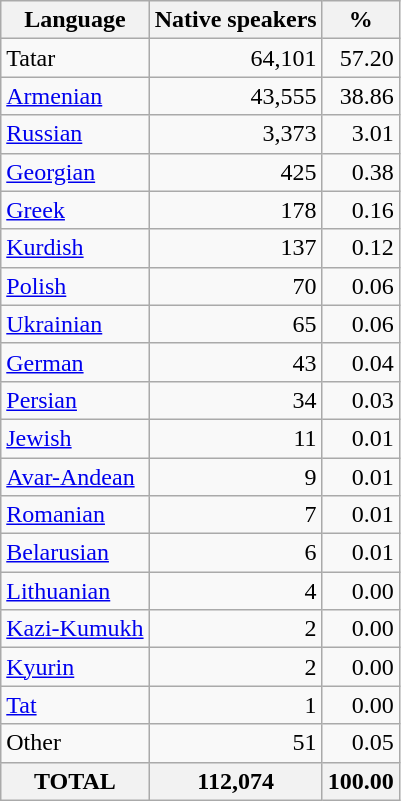<table class="wikitable sortable">
<tr>
<th>Language</th>
<th>Native speakers</th>
<th>%</th>
</tr>
<tr>
<td>Tatar</td>
<td align="right">64,101</td>
<td align="right">57.20</td>
</tr>
<tr>
<td><a href='#'>Armenian</a></td>
<td align="right">43,555</td>
<td align="right">38.86</td>
</tr>
<tr>
<td><a href='#'>Russian</a></td>
<td align="right">3,373</td>
<td align="right">3.01</td>
</tr>
<tr>
<td><a href='#'>Georgian</a></td>
<td align="right">425</td>
<td align="right">0.38</td>
</tr>
<tr>
<td><a href='#'>Greek</a></td>
<td align="right">178</td>
<td align="right">0.16</td>
</tr>
<tr>
<td><a href='#'>Kurdish</a></td>
<td align="right">137</td>
<td align="right">0.12</td>
</tr>
<tr>
<td><a href='#'>Polish</a></td>
<td align="right">70</td>
<td align="right">0.06</td>
</tr>
<tr>
<td><a href='#'>Ukrainian</a></td>
<td align="right">65</td>
<td align="right">0.06</td>
</tr>
<tr>
<td><a href='#'>German</a></td>
<td align="right">43</td>
<td align="right">0.04</td>
</tr>
<tr>
<td><a href='#'>Persian</a></td>
<td align="right">34</td>
<td align="right">0.03</td>
</tr>
<tr>
<td><a href='#'>Jewish</a></td>
<td align="right">11</td>
<td align="right">0.01</td>
</tr>
<tr>
<td><a href='#'>Avar-Andean</a></td>
<td align="right">9</td>
<td align="right">0.01</td>
</tr>
<tr>
<td><a href='#'>Romanian</a></td>
<td align="right">7</td>
<td align="right">0.01</td>
</tr>
<tr>
<td><a href='#'>Belarusian</a></td>
<td align="right">6</td>
<td align="right">0.01</td>
</tr>
<tr>
<td><a href='#'>Lithuanian</a></td>
<td align="right">4</td>
<td align="right">0.00</td>
</tr>
<tr>
<td><a href='#'>Kazi-Kumukh</a></td>
<td align="right">2</td>
<td align="right">0.00</td>
</tr>
<tr>
<td><a href='#'>Kyurin</a></td>
<td align="right">2</td>
<td align="right">0.00</td>
</tr>
<tr>
<td><a href='#'>Tat</a></td>
<td align="right">1</td>
<td align="right">0.00</td>
</tr>
<tr>
<td>Other</td>
<td align="right">51</td>
<td align="right">0.05</td>
</tr>
<tr>
<th>TOTAL</th>
<th>112,074</th>
<th>100.00</th>
</tr>
</table>
